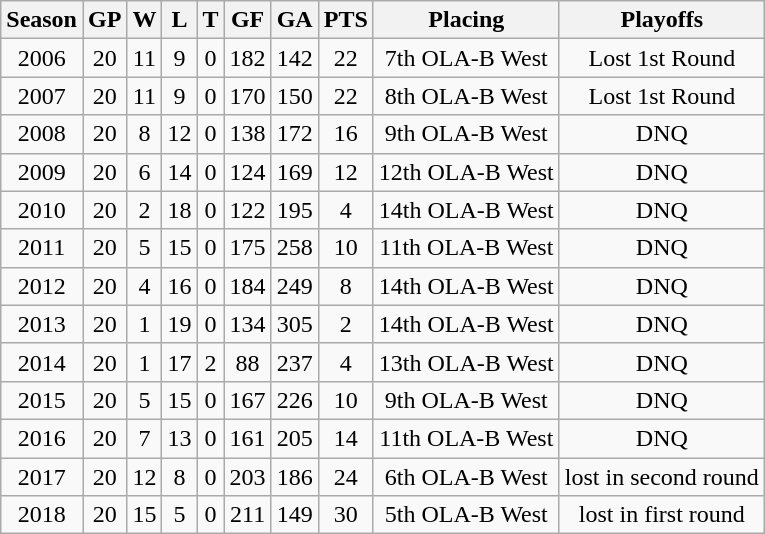<table class="wikitable" style="text-align:center">
<tr>
<th>Season</th>
<th>GP</th>
<th>W</th>
<th>L</th>
<th>T</th>
<th>GF</th>
<th>GA</th>
<th>PTS</th>
<th>Placing</th>
<th>Playoffs</th>
</tr>
<tr>
<td>2006</td>
<td>20</td>
<td>11</td>
<td>9</td>
<td>0</td>
<td>182</td>
<td>142</td>
<td>22</td>
<td>7th OLA-B West</td>
<td>Lost 1st Round</td>
</tr>
<tr>
<td>2007</td>
<td>20</td>
<td>11</td>
<td>9</td>
<td>0</td>
<td>170</td>
<td>150</td>
<td>22</td>
<td>8th OLA-B West</td>
<td>Lost 1st Round</td>
</tr>
<tr>
<td>2008</td>
<td>20</td>
<td>8</td>
<td>12</td>
<td>0</td>
<td>138</td>
<td>172</td>
<td>16</td>
<td>9th OLA-B West</td>
<td>DNQ</td>
</tr>
<tr>
<td>2009</td>
<td>20</td>
<td>6</td>
<td>14</td>
<td>0</td>
<td>124</td>
<td>169</td>
<td>12</td>
<td>12th OLA-B West</td>
<td>DNQ</td>
</tr>
<tr>
<td>2010</td>
<td>20</td>
<td>2</td>
<td>18</td>
<td>0</td>
<td>122</td>
<td>195</td>
<td>4</td>
<td>14th OLA-B West</td>
<td>DNQ</td>
</tr>
<tr>
<td>2011</td>
<td>20</td>
<td>5</td>
<td>15</td>
<td>0</td>
<td>175</td>
<td>258</td>
<td>10</td>
<td>11th OLA-B West</td>
<td>DNQ</td>
</tr>
<tr>
<td>2012</td>
<td>20</td>
<td>4</td>
<td>16</td>
<td>0</td>
<td>184</td>
<td>249</td>
<td>8</td>
<td>14th OLA-B West</td>
<td>DNQ</td>
</tr>
<tr>
<td>2013</td>
<td>20</td>
<td>1</td>
<td>19</td>
<td>0</td>
<td>134</td>
<td>305</td>
<td>2</td>
<td>14th OLA-B West</td>
<td>DNQ</td>
</tr>
<tr>
<td>2014</td>
<td>20</td>
<td>1</td>
<td>17</td>
<td>2</td>
<td>88</td>
<td>237</td>
<td>4</td>
<td>13th OLA-B West</td>
<td>DNQ</td>
</tr>
<tr>
<td>2015</td>
<td>20</td>
<td>5</td>
<td>15</td>
<td>0</td>
<td>167</td>
<td>226</td>
<td>10</td>
<td>9th OLA-B West</td>
<td>DNQ</td>
</tr>
<tr>
<td>2016</td>
<td>20</td>
<td>7</td>
<td>13</td>
<td>0</td>
<td>161</td>
<td>205</td>
<td>14</td>
<td>11th OLA-B West</td>
<td>DNQ</td>
</tr>
<tr>
<td>2017</td>
<td>20</td>
<td>12</td>
<td>8</td>
<td>0</td>
<td>203</td>
<td>186</td>
<td>24</td>
<td>6th OLA-B West</td>
<td>lost in second round</td>
</tr>
<tr>
<td>2018</td>
<td>20</td>
<td>15</td>
<td>5</td>
<td>0</td>
<td>211</td>
<td>149</td>
<td>30</td>
<td>5th OLA-B West</td>
<td>lost in first round</td>
</tr>
</table>
